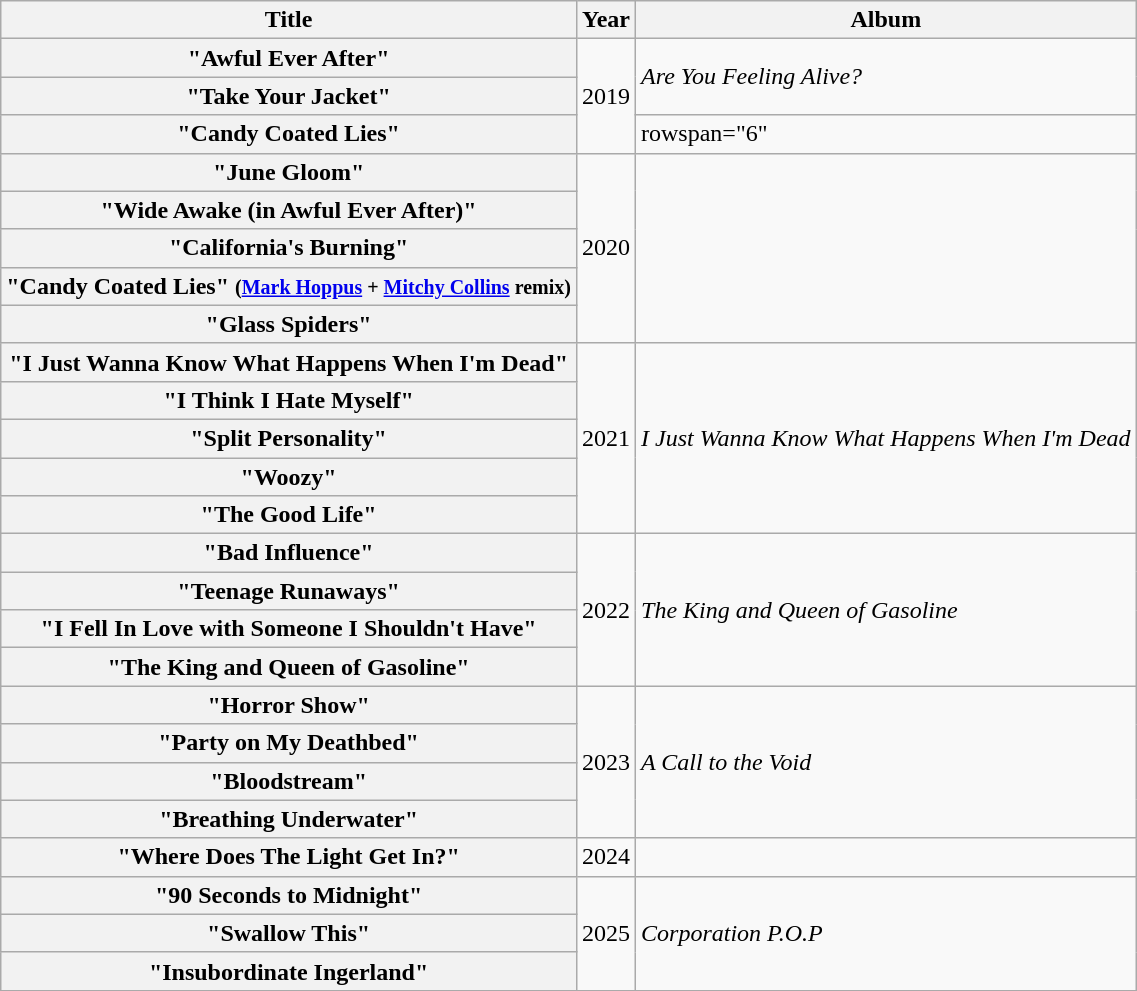<table class="wikitable plainrowheaders">
<tr>
<th scope="col">Title</th>
<th scope="col">Year</th>
<th scope="col">Album</th>
</tr>
<tr>
<th scope="row">"Awful Ever After"</th>
<td rowspan="3">2019</td>
<td rowspan="2"><em>Are You Feeling Alive?</em></td>
</tr>
<tr>
<th scope="row">"Take Your Jacket"</th>
</tr>
<tr>
<th scope="row">"Candy Coated Lies"</th>
<td>rowspan="6" </td>
</tr>
<tr>
<th scope="row">"June Gloom"</th>
<td rowspan="5">2020</td>
</tr>
<tr>
<th scope="row">"Wide Awake (in Awful Ever After)"</th>
</tr>
<tr>
<th scope="row">"California's Burning"</th>
</tr>
<tr>
<th scope="row">"Candy Coated Lies" <small>(<a href='#'>Mark Hoppus</a> + <a href='#'>Mitchy Collins</a> remix)</small></th>
</tr>
<tr>
<th scope="row">"Glass Spiders"</th>
</tr>
<tr>
<th scope="row">"I Just Wanna Know What Happens When I'm Dead"</th>
<td rowspan="5">2021</td>
<td rowspan="5"><em>I Just Wanna Know What Happens When I'm Dead</em></td>
</tr>
<tr>
<th scope="row">"I Think I Hate Myself"</th>
</tr>
<tr>
<th scope="row">"Split Personality"</th>
</tr>
<tr>
<th scope="row">"Woozy"</th>
</tr>
<tr>
<th scope="row">"The Good Life"</th>
</tr>
<tr>
<th scope="row">"Bad Influence"</th>
<td rowspan="4">2022</td>
<td rowspan="4"><em>The King and Queen of Gasoline</em></td>
</tr>
<tr>
<th scope="row">"Teenage Runaways"</th>
</tr>
<tr>
<th scope="row">"I Fell In Love with Someone I Shouldn't Have"</th>
</tr>
<tr>
<th scope="row">"The King and Queen of Gasoline"</th>
</tr>
<tr>
<th scope="row">"Horror Show"</th>
<td rowspan="4">2023</td>
<td rowspan="4"><em>A Call to the Void</em></td>
</tr>
<tr>
<th scope="row">"Party on My Deathbed"</th>
</tr>
<tr>
<th scope="row">"Bloodstream"</th>
</tr>
<tr>
<th scope="row">"Breathing Underwater"</th>
</tr>
<tr>
<th scope="row">"Where Does The Light Get In?"</th>
<td>2024</td>
<td></td>
</tr>
<tr>
<th scope="row">"90 Seconds to Midnight"</th>
<td rowspan="3">2025</td>
<td rowspan="3"><em>Corporation P.O.P</em></td>
</tr>
<tr>
<th scope="row">"Swallow This"</th>
</tr>
<tr>
<th scope="row">"Insubordinate Ingerland"</th>
</tr>
</table>
